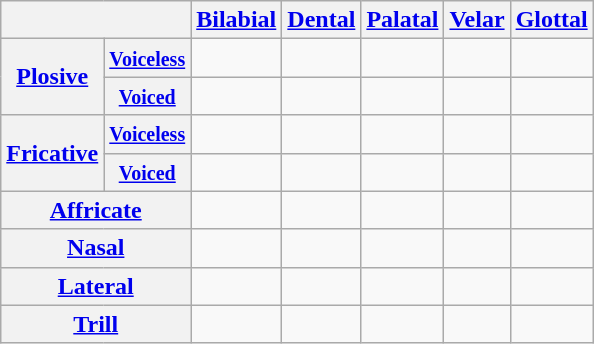<table class="wikitable" style="text-align:center;">
<tr>
<th colspan="2"></th>
<th><a href='#'>Bilabial</a></th>
<th><a href='#'>Dental</a></th>
<th><a href='#'>Palatal</a></th>
<th><a href='#'>Velar</a></th>
<th><a href='#'>Glottal</a></th>
</tr>
<tr>
<th rowspan=2><a href='#'>Plosive</a></th>
<th><small><a href='#'>Voiceless</a></small></th>
<td></td>
<td></td>
<td></td>
<td></td>
<td></td>
</tr>
<tr>
<th><small><a href='#'>Voiced</a></small></th>
<td></td>
<td></td>
<td></td>
<td></td>
<td></td>
</tr>
<tr>
<th rowspan=2><a href='#'>Fricative</a></th>
<th><small><a href='#'>Voiceless</a></small></th>
<td></td>
<td></td>
<td></td>
<td></td>
<td></td>
</tr>
<tr>
<th><small><a href='#'>Voiced</a></small></th>
<td></td>
<td></td>
<td></td>
<td></td>
<td></td>
</tr>
<tr>
<th colspan=2><a href='#'>Affricate</a></th>
<td></td>
<td></td>
<td></td>
<td></td>
<td></td>
</tr>
<tr>
<th colspan="2"><a href='#'>Nasal</a></th>
<td></td>
<td></td>
<td></td>
<td></td>
<td></td>
</tr>
<tr>
<th colspan="2"><a href='#'>Lateral</a></th>
<td></td>
<td></td>
<td></td>
<td></td>
<td></td>
</tr>
<tr>
<th colspan="2"><a href='#'>Trill</a></th>
<td></td>
<td></td>
<td></td>
<td></td>
<td></td>
</tr>
</table>
